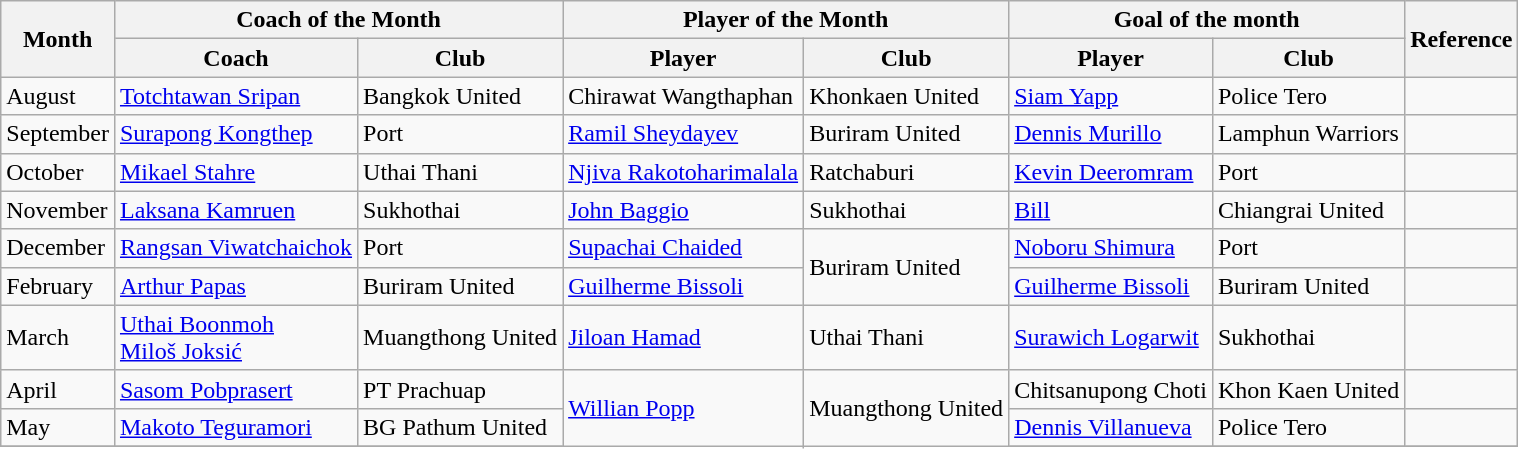<table class="wikitable">
<tr>
<th rowspan="2">Month</th>
<th colspan="2">Coach of the Month</th>
<th colspan="2">Player of the Month</th>
<th colspan="2">Goal of the month</th>
<th rowspan="2">Reference</th>
</tr>
<tr>
<th>Coach</th>
<th>Club</th>
<th>Player</th>
<th>Club</th>
<th>Player</th>
<th>Club</th>
</tr>
<tr>
<td>August</td>
<td> <a href='#'>Totchtawan Sripan</a></td>
<td>Bangkok United</td>
<td> Chirawat Wangthaphan</td>
<td>Khonkaen United</td>
<td> <a href='#'>Siam Yapp</a></td>
<td>Police Tero</td>
<td align=center></td>
</tr>
<tr>
<td>September</td>
<td> <a href='#'>Surapong Kongthep</a></td>
<td>Port</td>
<td> <a href='#'>Ramil Sheydayev</a></td>
<td>Buriram United</td>
<td> <a href='#'>Dennis Murillo</a></td>
<td>Lamphun Warriors</td>
<td align=center></td>
</tr>
<tr>
<td>October</td>
<td> <a href='#'>Mikael Stahre</a></td>
<td>Uthai Thani</td>
<td> <a href='#'>Njiva Rakotoharimalala</a></td>
<td>Ratchaburi</td>
<td> <a href='#'>Kevin Deeromram</a></td>
<td>Port</td>
<td align=center></td>
</tr>
<tr>
<td>November</td>
<td> <a href='#'>Laksana Kamruen</a></td>
<td>Sukhothai</td>
<td> <a href='#'>John Baggio</a></td>
<td>Sukhothai</td>
<td> <a href='#'>Bill</a></td>
<td>Chiangrai United</td>
<td align=center></td>
</tr>
<tr>
<td>December</td>
<td> <a href='#'>Rangsan Viwatchaichok</a></td>
<td>Port</td>
<td> <a href='#'>Supachai Chaided</a></td>
<td rowspan="2">Buriram United</td>
<td> <a href='#'>Noboru Shimura</a></td>
<td>Port</td>
<td align=center></td>
</tr>
<tr>
<td>February</td>
<td> <a href='#'>Arthur Papas</a></td>
<td>Buriram United</td>
<td> <a href='#'>Guilherme Bissoli</a></td>
<td> <a href='#'>Guilherme Bissoli</a></td>
<td>Buriram United</td>
<td align=center></td>
</tr>
<tr>
<td>March</td>
<td> <a href='#'>Uthai Boonmoh</a><br> <a href='#'>Miloš Joksić</a></td>
<td>Muangthong United</td>
<td> <a href='#'>Jiloan Hamad</a></td>
<td>Uthai Thani</td>
<td> <a href='#'>Surawich Logarwit</a></td>
<td>Sukhothai</td>
<td align=center></td>
</tr>
<tr>
<td>April</td>
<td> <a href='#'>Sasom Pobprasert</a></td>
<td>PT Prachuap</td>
<td rowspan="3"> <a href='#'>Willian Popp</a></td>
<td rowspan="3">Muangthong United</td>
<td> Chitsanupong Choti</td>
<td>Khon Kaen United</td>
<td align=center></td>
</tr>
<tr>
<td>May</td>
<td> <a href='#'>Makoto Teguramori</a></td>
<td>BG Pathum United</td>
<td> <a href='#'>Dennis Villanueva</a></td>
<td>Police Tero</td>
<td align=center></td>
</tr>
<tr>
</tr>
</table>
